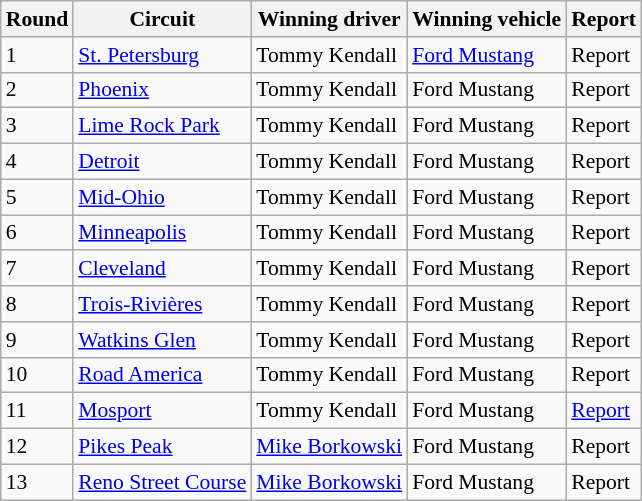<table class="wikitable" style="font-size: 90%;">
<tr>
<th>Round</th>
<th>Circuit</th>
<th>Winning driver</th>
<th>Winning vehicle</th>
<th>Report</th>
</tr>
<tr>
<td>1</td>
<td><a href='#'>St. Petersburg</a></td>
<td> Tommy Kendall</td>
<td><a href='#'>Ford Mustang</a></td>
<td>Report</td>
</tr>
<tr>
<td>2</td>
<td><a href='#'>Phoenix</a></td>
<td> Tommy Kendall</td>
<td>Ford Mustang</td>
<td>Report</td>
</tr>
<tr>
<td>3</td>
<td><a href='#'>Lime Rock Park</a></td>
<td> Tommy Kendall</td>
<td>Ford Mustang</td>
<td>Report</td>
</tr>
<tr>
<td>4</td>
<td><a href='#'>Detroit</a></td>
<td> Tommy Kendall</td>
<td>Ford Mustang</td>
<td>Report</td>
</tr>
<tr>
<td>5</td>
<td><a href='#'>Mid-Ohio</a></td>
<td> Tommy Kendall</td>
<td>Ford Mustang</td>
<td>Report</td>
</tr>
<tr>
<td>6</td>
<td><a href='#'>Minneapolis</a></td>
<td> Tommy Kendall</td>
<td>Ford Mustang</td>
<td>Report</td>
</tr>
<tr>
<td>7</td>
<td><a href='#'>Cleveland</a></td>
<td> Tommy Kendall</td>
<td>Ford Mustang</td>
<td>Report</td>
</tr>
<tr>
<td>8</td>
<td><a href='#'>Trois-Rivières</a></td>
<td> Tommy Kendall</td>
<td>Ford Mustang</td>
<td>Report</td>
</tr>
<tr>
<td>9</td>
<td><a href='#'>Watkins Glen</a></td>
<td> Tommy Kendall</td>
<td>Ford Mustang</td>
<td>Report</td>
</tr>
<tr>
<td>10</td>
<td><a href='#'>Road America</a></td>
<td> Tommy Kendall</td>
<td>Ford Mustang</td>
<td>Report</td>
</tr>
<tr>
<td>11</td>
<td><a href='#'>Mosport</a></td>
<td> Tommy Kendall</td>
<td>Ford Mustang</td>
<td><a href='#'>Report</a></td>
</tr>
<tr>
<td>12</td>
<td><a href='#'>Pikes Peak</a></td>
<td> <a href='#'>Mike Borkowski</a></td>
<td>Ford Mustang</td>
<td>Report</td>
</tr>
<tr>
<td>13</td>
<td><a href='#'>Reno Street Course</a></td>
<td> <a href='#'>Mike Borkowski</a></td>
<td>Ford Mustang</td>
<td>Report</td>
</tr>
</table>
